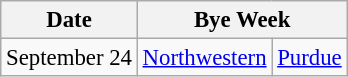<table class="wikitable" style="font-size:95%;">
<tr>
<th>Date</th>
<th colspan="2">Bye Week</th>
</tr>
<tr>
<td>September 24</td>
<td><a href='#'>Northwestern</a></td>
<td><a href='#'>Purdue</a></td>
</tr>
</table>
